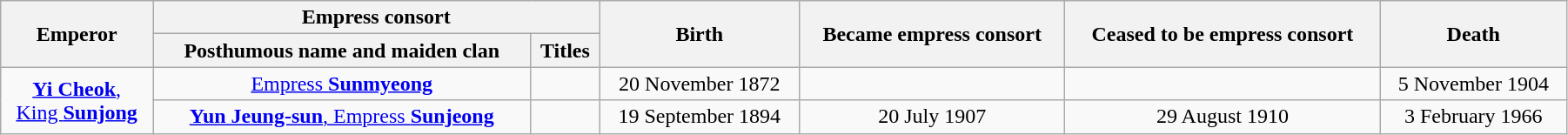<table class="wikitable" width="95%">
<tr>
<th rowspan="2">Emperor</th>
<th colspan="2">Empress consort</th>
<th rowspan="2">Birth</th>
<th rowspan="2">Became empress consort</th>
<th rowspan="2">Ceased to be empress consort</th>
<th rowspan="2">Death</th>
</tr>
<tr>
<th>Posthumous name and maiden clan</th>
<th>Titles</th>
</tr>
<tr>
<td align="center" rowspan="2"><a href='#'><strong>Yi Cheok</strong>,<br>King <strong>Sunjong</strong></a></td>
<td align="center"><a href='#'>Empress <strong>Sunmyeong</strong><br></a></td>
<td></td>
<td align="center">20 November 1872</td>
<td align="center"></td>
<td align="center"></td>
<td align="center">5 November 1904</td>
</tr>
<tr>
<td align="center" rowspan="2"><a href='#'><strong>Yun Jeung-sun</strong>, Empress <strong>Sunjeong</strong><br></a></td>
<td></td>
<td align="center" rowspan="2">19 September 1894</td>
<td align="center">20 July 1907</td>
<td align="center" rowspan="2">29 August 1910<br><em></em></td>
<td align="center" rowspan="2">3 February 1966</td>
</tr>
</table>
